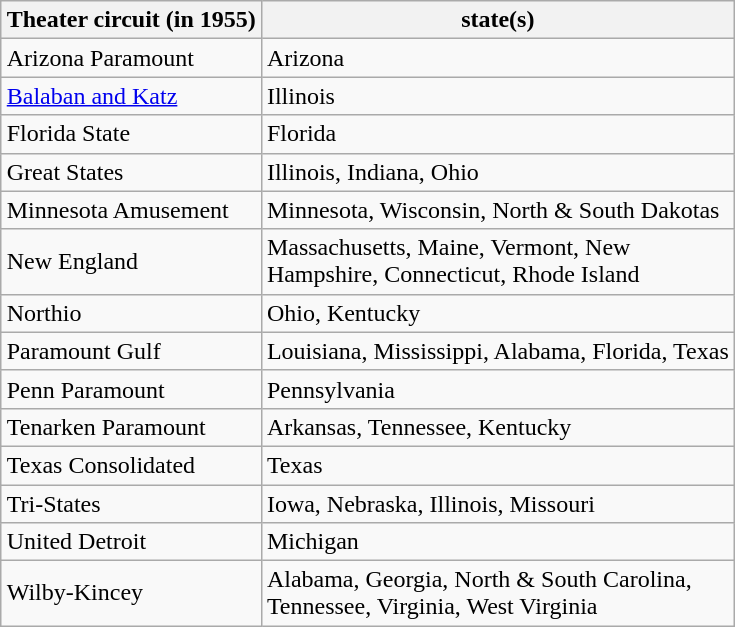<table class="wikitable" align=right>
<tr>
<th>Theater circuit (in 1955)</th>
<th>state(s)</th>
</tr>
<tr>
<td>Arizona Paramount</td>
<td>Arizona</td>
</tr>
<tr>
<td><a href='#'>Balaban and Katz</a></td>
<td>Illinois</td>
</tr>
<tr>
<td>Florida State</td>
<td>Florida</td>
</tr>
<tr>
<td>Great States</td>
<td>Illinois, Indiana, Ohio</td>
</tr>
<tr>
<td>Minnesota Amusement</td>
<td>Minnesota, Wisconsin, North & South Dakotas</td>
</tr>
<tr>
<td>New England</td>
<td>Massachusetts, Maine, Vermont, New <br>Hampshire, Connecticut, Rhode Island</td>
</tr>
<tr>
<td>Northio</td>
<td>Ohio, Kentucky</td>
</tr>
<tr>
<td>Paramount Gulf</td>
<td>Louisiana, Mississippi, Alabama, Florida, Texas</td>
</tr>
<tr>
<td>Penn Paramount</td>
<td>Pennsylvania</td>
</tr>
<tr>
<td>Tenarken Paramount</td>
<td>Arkansas, Tennessee, Kentucky</td>
</tr>
<tr>
<td>Texas Consolidated</td>
<td>Texas</td>
</tr>
<tr>
<td>Tri-States</td>
<td>Iowa, Nebraska, Illinois, Missouri</td>
</tr>
<tr>
<td>United Detroit</td>
<td>Michigan</td>
</tr>
<tr>
<td>Wilby-Kincey</td>
<td>Alabama, Georgia, North & South Carolina,<br> Tennessee, Virginia, West Virginia</td>
</tr>
</table>
